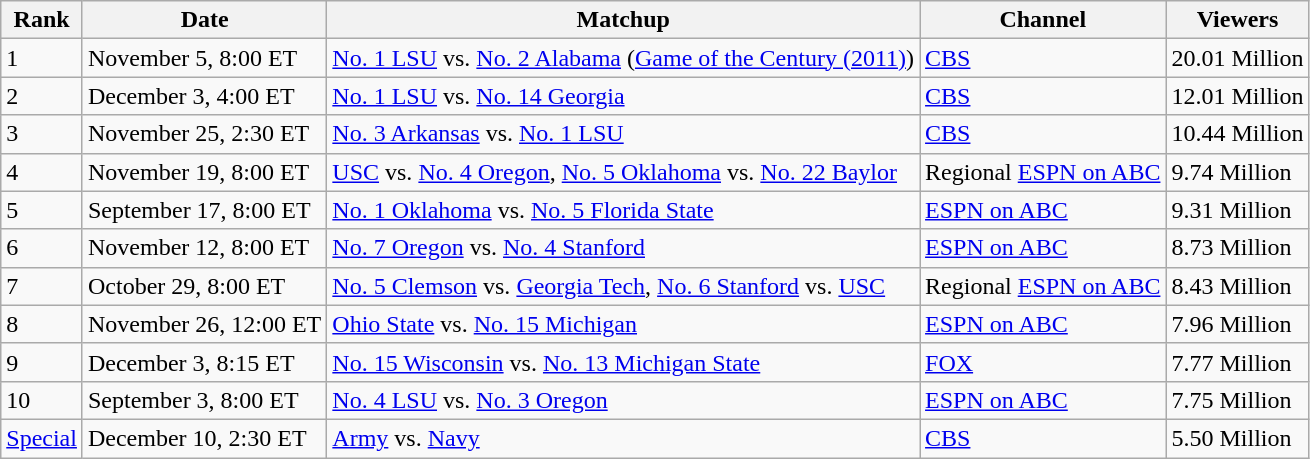<table class="wikitable">
<tr>
<th>Rank</th>
<th>Date</th>
<th>Matchup</th>
<th>Channel</th>
<th>Viewers</th>
</tr>
<tr>
<td>1</td>
<td>November 5, 8:00 ET</td>
<td><a href='#'>No. 1 LSU</a> vs. <a href='#'>No. 2 Alabama</a> (<a href='#'>Game of the Century (2011)</a>)</td>
<td><a href='#'>CBS</a></td>
<td>20.01 Million</td>
</tr>
<tr>
<td>2</td>
<td>December 3, 4:00 ET</td>
<td><a href='#'>No. 1 LSU</a> vs. <a href='#'>No. 14 Georgia</a></td>
<td><a href='#'>CBS</a></td>
<td>12.01 Million</td>
</tr>
<tr>
<td>3</td>
<td>November 25, 2:30 ET</td>
<td><a href='#'>No. 3 Arkansas</a> vs. <a href='#'>No. 1 LSU</a></td>
<td><a href='#'>CBS</a></td>
<td>10.44 Million</td>
</tr>
<tr>
<td>4</td>
<td>November 19, 8:00 ET</td>
<td><a href='#'>USC</a> vs. <a href='#'>No. 4 Oregon</a>, <a href='#'>No. 5 Oklahoma</a> vs. <a href='#'>No. 22 Baylor</a></td>
<td>Regional <a href='#'>ESPN on ABC</a></td>
<td>9.74 Million</td>
</tr>
<tr>
<td>5</td>
<td>September 17, 8:00 ET</td>
<td><a href='#'>No. 1 Oklahoma</a> vs. <a href='#'>No. 5 Florida State</a></td>
<td><a href='#'>ESPN on ABC</a></td>
<td>9.31 Million</td>
</tr>
<tr>
<td>6</td>
<td>November 12, 8:00 ET</td>
<td><a href='#'>No. 7 Oregon</a> vs. <a href='#'>No. 4 Stanford</a></td>
<td><a href='#'>ESPN on ABC</a></td>
<td>8.73 Million</td>
</tr>
<tr>
<td>7</td>
<td>October 29, 8:00 ET</td>
<td><a href='#'>No. 5 Clemson</a> vs. <a href='#'>Georgia Tech</a>, <a href='#'>No. 6 Stanford</a> vs. <a href='#'>USC</a></td>
<td>Regional <a href='#'>ESPN on ABC</a></td>
<td>8.43 Million</td>
</tr>
<tr>
<td>8</td>
<td>November 26, 12:00 ET</td>
<td><a href='#'>Ohio State</a> vs. <a href='#'>No. 15 Michigan</a></td>
<td><a href='#'>ESPN on ABC</a></td>
<td>7.96 Million</td>
</tr>
<tr>
<td>9</td>
<td>December 3, 8:15 ET</td>
<td><a href='#'>No. 15 Wisconsin</a> vs. <a href='#'>No. 13 Michigan State</a></td>
<td><a href='#'>FOX</a></td>
<td>7.77 Million</td>
</tr>
<tr>
<td>10</td>
<td>September 3, 8:00 ET</td>
<td><a href='#'>No. 4 LSU</a> vs. <a href='#'>No. 3 Oregon</a></td>
<td><a href='#'>ESPN on ABC</a></td>
<td>7.75 Million</td>
</tr>
<tr>
<td><a href='#'>Special</a></td>
<td>December 10, 2:30 ET</td>
<td><a href='#'>Army</a> vs. <a href='#'>Navy</a></td>
<td><a href='#'>CBS</a></td>
<td>5.50 Million </td>
</tr>
</table>
